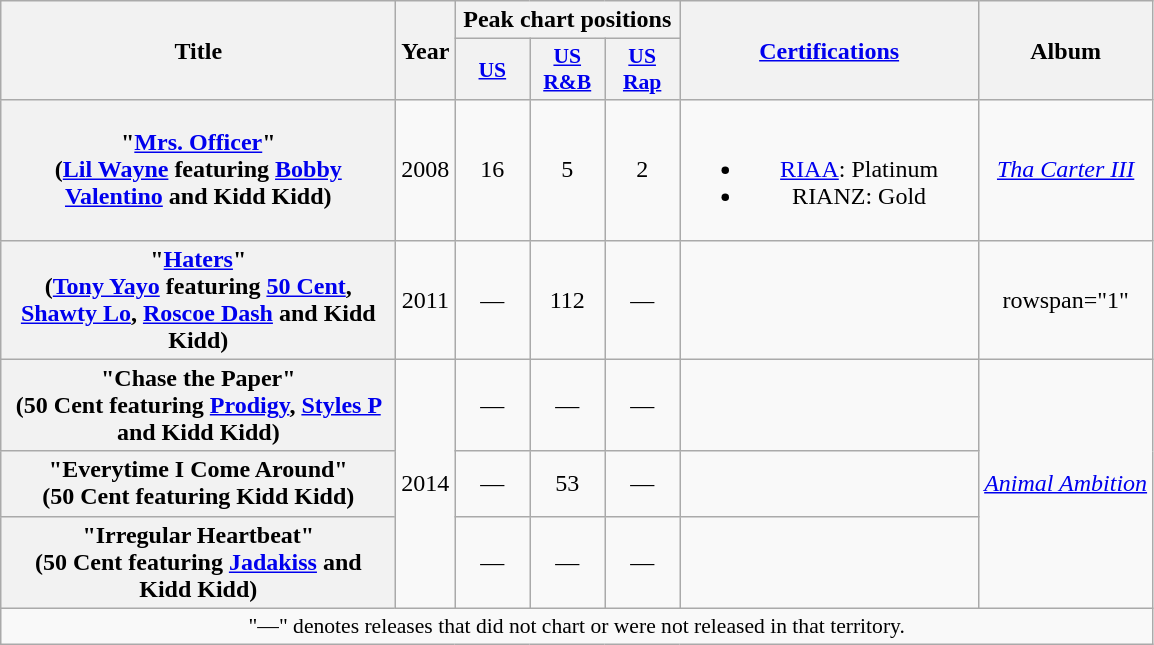<table class="wikitable plainrowheaders" style="text-align:center;">
<tr>
<th scope="col" rowspan="2" style="width:16em;">Title</th>
<th scope="col" rowspan="2">Year</th>
<th scope="col" colspan="3">Peak chart positions</th>
<th scope="col" rowspan="2" style="width:12em;"><a href='#'>Certifications</a></th>
<th scope="col" rowspan="2">Album</th>
</tr>
<tr>
<th scope="col" style="width:3em;font-size:90%;"><a href='#'>US</a><br></th>
<th scope="col" style="width:3em;font-size:90%;"><a href='#'>US<br>R&B</a><br></th>
<th scope="col" style="width:3em;font-size:90%;"><a href='#'>US<br>Rap</a><br></th>
</tr>
<tr>
<th scope="row">"<a href='#'>Mrs. Officer</a>"<br><span>(<a href='#'>Lil Wayne</a> featuring <a href='#'>Bobby Valentino</a> and Kidd Kidd)</span></th>
<td>2008</td>
<td>16</td>
<td>5</td>
<td>2</td>
<td><br><ul><li><a href='#'>RIAA</a>: Platinum</li><li>RIANZ: Gold</li></ul></td>
<td><em><a href='#'>Tha Carter III</a></em></td>
</tr>
<tr>
<th scope="row">"<a href='#'>Haters</a>"<br><span>(<a href='#'>Tony Yayo</a> featuring <a href='#'>50 Cent</a>, <a href='#'>Shawty Lo</a>, <a href='#'>Roscoe Dash</a> and Kidd Kidd)</span></th>
<td>2011</td>
<td>—</td>
<td>112</td>
<td>—</td>
<td></td>
<td>rowspan="1" </td>
</tr>
<tr>
<th scope="row">"Chase the Paper" <br><span>(50 Cent featuring <a href='#'>Prodigy</a>, <a href='#'>Styles P</a> and Kidd Kidd)</span></th>
<td rowspan="3">2014</td>
<td>—</td>
<td>—</td>
<td>—</td>
<td></td>
<td rowspan="3"><em><a href='#'>Animal Ambition</a></em></td>
</tr>
<tr>
<th scope="row">"Everytime I Come Around" <br><span>(50 Cent featuring Kidd Kidd)</span></th>
<td>—</td>
<td>53</td>
<td>—</td>
<td></td>
</tr>
<tr>
<th scope="row">"Irregular Heartbeat" <br><span>(50 Cent featuring <a href='#'>Jadakiss</a> and Kidd Kidd)</span></th>
<td>—</td>
<td>—</td>
<td>—</td>
<td></td>
</tr>
<tr>
<td colspan="14" style="font-size:90%">"—" denotes releases that did not chart or were not released in that territory.</td>
</tr>
</table>
